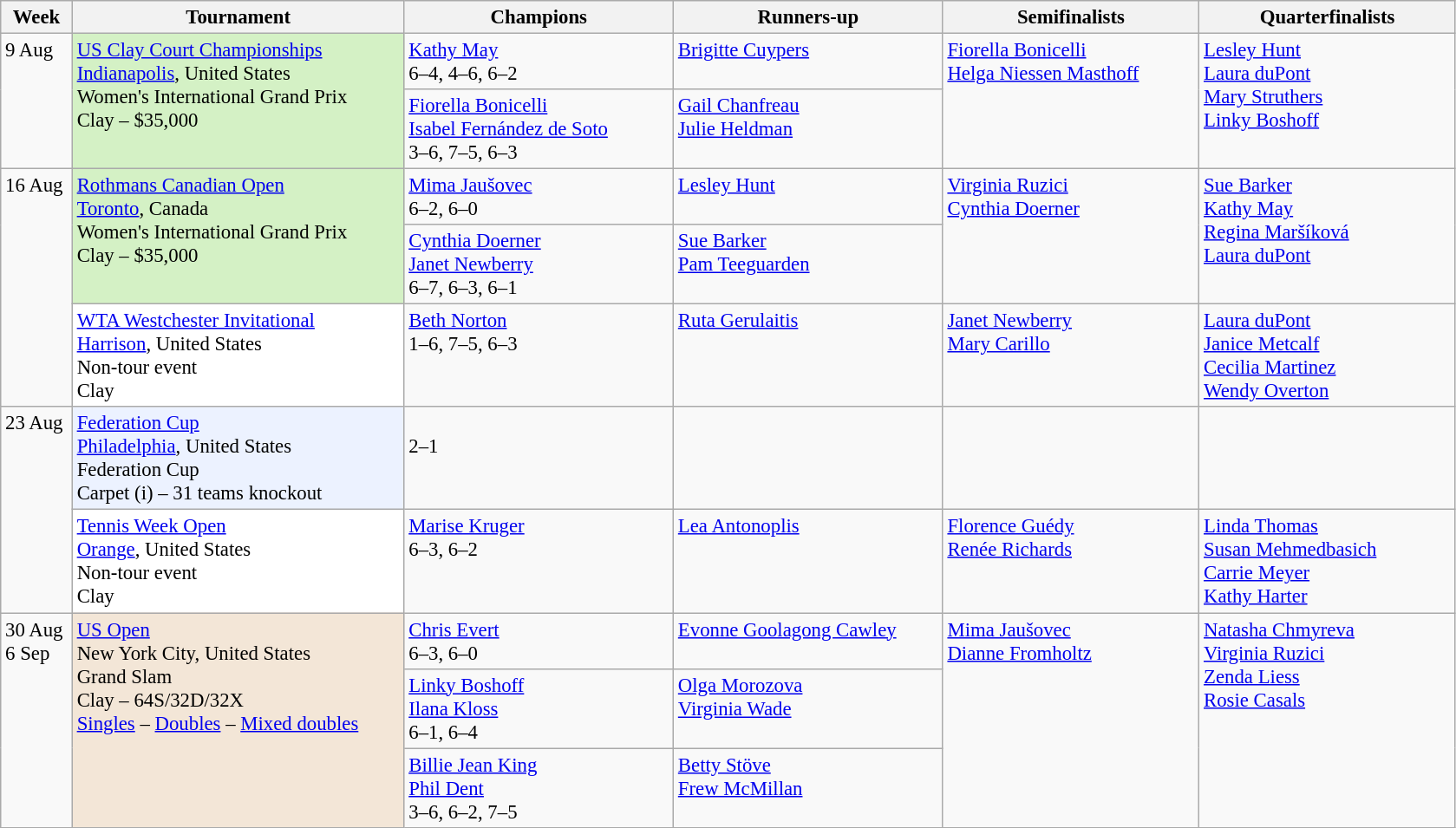<table class=wikitable style=font-size:95%>
<tr>
<th style="width:48px;">Week</th>
<th style="width:248px;">Tournament</th>
<th style="width:200px;">Champions</th>
<th style="width:200px;">Runners-up</th>
<th style="width:190px;">Semifinalists</th>
<th style="width:190px;">Quarterfinalists</th>
</tr>
<tr valign=top>
<td rowspan=2>9 Aug</td>
<td style="background:#D4F1C5;" rowspan="2"><a href='#'>US Clay Court Championships</a><br> <a href='#'>Indianapolis</a>, United States<br>Women's International Grand Prix<br>Clay – $35,000</td>
<td> <a href='#'>Kathy May</a><br>6–4, 4–6, 6–2</td>
<td> <a href='#'>Brigitte Cuypers</a></td>
<td rowspan=2> <a href='#'>Fiorella Bonicelli</a> <br> <a href='#'>Helga Niessen Masthoff</a></td>
<td rowspan=2> <a href='#'>Lesley Hunt</a> <br>  <a href='#'>Laura duPont</a> <br>  <a href='#'>Mary Struthers</a> <br>  <a href='#'>Linky Boshoff</a></td>
</tr>
<tr valign=top>
<td> <a href='#'>Fiorella Bonicelli</a> <br>  <a href='#'>Isabel Fernández de Soto</a><br>3–6, 7–5, 6–3</td>
<td> <a href='#'>Gail Chanfreau</a> <br>  <a href='#'>Julie Heldman</a></td>
</tr>
<tr valign=top>
<td rowspan=3>16 Aug</td>
<td style="background:#D4F1C5;" rowspan="2"><a href='#'>Rothmans Canadian Open</a><br> <a href='#'>Toronto</a>, Canada<br>Women's International Grand Prix<br>Clay – $35,000</td>
<td> <a href='#'>Mima Jaušovec</a><br>6–2, 6–0</td>
<td> <a href='#'>Lesley Hunt</a></td>
<td rowspan=2> <a href='#'>Virginia Ruzici</a><br> <a href='#'>Cynthia Doerner</a></td>
<td rowspan=2> <a href='#'>Sue Barker</a><br> <a href='#'>Kathy May</a><br> <a href='#'>Regina Maršíková</a><br> <a href='#'>Laura duPont</a></td>
</tr>
<tr valign=top>
<td> <a href='#'>Cynthia Doerner</a> <br>  <a href='#'>Janet Newberry</a><br>6–7, 6–3, 6–1</td>
<td> <a href='#'>Sue Barker</a> <br>  <a href='#'>Pam Teeguarden</a></td>
</tr>
<tr valign=top>
<td style="background:#fff;"><a href='#'>WTA Westchester Invitational</a><br> <a href='#'>Harrison</a>, United States<br>Non-tour event<br>Clay<br></td>
<td> <a href='#'>Beth Norton</a><br>1–6, 7–5, 6–3</td>
<td> <a href='#'>Ruta Gerulaitis</a></td>
<td> <a href='#'>Janet Newberry</a> <br>  <a href='#'>Mary Carillo</a></td>
<td> <a href='#'>Laura duPont</a> <br>  <a href='#'>Janice Metcalf</a> <br>  <a href='#'>Cecilia Martinez</a> <br>  <a href='#'>Wendy Overton</a></td>
</tr>
<tr valign=top>
<td rowspan=2>23 Aug</td>
<td style="background:#ECF2FF;"><a href='#'>Federation Cup</a><br> <a href='#'>Philadelphia</a>, United States<br>Federation Cup<br>Carpet (i) – 31 teams knockout</td>
<td><br>2–1</td>
<td></td>
<td><br></td>
<td><br><br><br></td>
</tr>
<tr valign=top>
<td style="background:#fff;"><a href='#'>Tennis Week Open</a><br> <a href='#'>Orange</a>, United States<br>Non-tour event<br>Clay<br></td>
<td> <a href='#'>Marise Kruger</a><br>6–3, 6–2</td>
<td> <a href='#'>Lea Antonoplis</a></td>
<td> <a href='#'>Florence Guédy</a> <br>  <a href='#'>Renée Richards</a></td>
<td> <a href='#'>Linda Thomas</a> <br>  <a href='#'>Susan Mehmedbasich</a> <br>  <a href='#'>Carrie Meyer</a> <br>  <a href='#'>Kathy Harter</a></td>
</tr>
<tr valign=top>
<td rowspan=3>30 Aug<br>6 Sep</td>
<td style="background:#F3E6D7;" rowspan="3"><a href='#'>US Open</a><br> New York City, United States<br>Grand Slam<br>Clay – 64S/32D/32X<br><a href='#'>Singles</a> – <a href='#'>Doubles</a> – <a href='#'>Mixed doubles</a></td>
<td> <a href='#'>Chris Evert</a><br>6–3, 6–0</td>
<td> <a href='#'>Evonne Goolagong Cawley</a></td>
<td rowspan=3> <a href='#'>Mima Jaušovec</a><br> <a href='#'>Dianne Fromholtz</a></td>
<td rowspan=3> <a href='#'>Natasha Chmyreva</a><br> <a href='#'>Virginia Ruzici</a><br> <a href='#'>Zenda Liess</a><br> <a href='#'>Rosie Casals</a></td>
</tr>
<tr valign=top>
<td> <a href='#'>Linky Boshoff</a> <br>  <a href='#'>Ilana Kloss</a><br>6–1, 6–4</td>
<td> <a href='#'>Olga Morozova</a><br>  <a href='#'>Virginia Wade</a></td>
</tr>
<tr valign=top>
<td> <a href='#'>Billie Jean King</a> <br>  <a href='#'>Phil Dent</a><br>3–6, 6–2, 7–5</td>
<td> <a href='#'>Betty Stöve</a> <br>  <a href='#'>Frew McMillan</a></td>
</tr>
</table>
